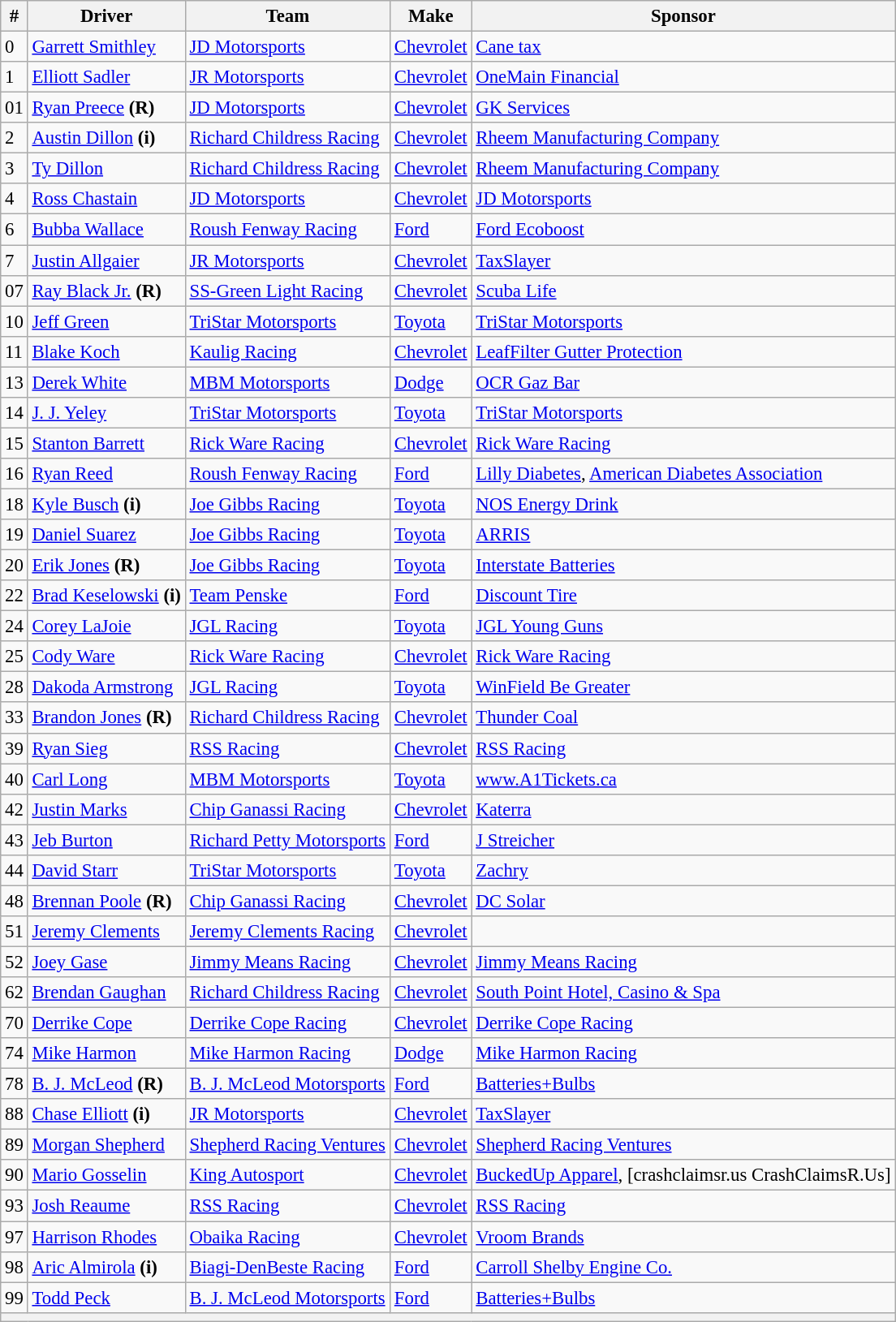<table class="wikitable" style="font-size:95%">
<tr>
<th>#</th>
<th>Driver</th>
<th>Team</th>
<th>Make</th>
<th>Sponsor</th>
</tr>
<tr>
<td>0</td>
<td><a href='#'>Garrett Smithley</a></td>
<td><a href='#'>JD Motorsports</a></td>
<td><a href='#'>Chevrolet</a></td>
<td><a href='#'>Cane tax</a></td>
</tr>
<tr>
<td>1</td>
<td><a href='#'>Elliott Sadler</a></td>
<td><a href='#'>JR Motorsports</a></td>
<td><a href='#'>Chevrolet</a></td>
<td><a href='#'>OneMain Financial</a></td>
</tr>
<tr>
<td>01</td>
<td><a href='#'>Ryan Preece</a> <strong>(R)</strong></td>
<td><a href='#'>JD Motorsports</a></td>
<td><a href='#'>Chevrolet</a></td>
<td><a href='#'>GK Services</a></td>
</tr>
<tr>
<td>2</td>
<td><a href='#'>Austin Dillon</a> <strong>(i)</strong></td>
<td><a href='#'>Richard Childress Racing</a></td>
<td><a href='#'>Chevrolet</a></td>
<td><a href='#'>Rheem Manufacturing Company</a></td>
</tr>
<tr>
<td>3</td>
<td><a href='#'>Ty Dillon</a></td>
<td><a href='#'>Richard Childress Racing</a></td>
<td><a href='#'>Chevrolet</a></td>
<td><a href='#'>Rheem Manufacturing Company</a></td>
</tr>
<tr>
<td>4</td>
<td><a href='#'>Ross Chastain</a></td>
<td><a href='#'>JD Motorsports</a></td>
<td><a href='#'>Chevrolet</a></td>
<td><a href='#'>JD Motorsports</a></td>
</tr>
<tr>
<td>6</td>
<td><a href='#'>Bubba Wallace</a></td>
<td><a href='#'>Roush Fenway Racing</a></td>
<td><a href='#'>Ford</a></td>
<td><a href='#'>Ford Ecoboost</a></td>
</tr>
<tr>
<td>7</td>
<td><a href='#'>Justin Allgaier</a></td>
<td><a href='#'>JR Motorsports</a></td>
<td><a href='#'>Chevrolet</a></td>
<td><a href='#'>TaxSlayer</a></td>
</tr>
<tr>
<td>07</td>
<td><a href='#'>Ray Black Jr.</a> <strong>(R)</strong></td>
<td><a href='#'>SS-Green Light Racing</a></td>
<td><a href='#'>Chevrolet</a></td>
<td><a href='#'>Scuba Life</a></td>
</tr>
<tr>
<td>10</td>
<td><a href='#'>Jeff Green</a></td>
<td><a href='#'>TriStar Motorsports</a></td>
<td><a href='#'>Toyota</a></td>
<td><a href='#'>TriStar Motorsports</a></td>
</tr>
<tr>
<td>11</td>
<td><a href='#'>Blake Koch</a></td>
<td><a href='#'>Kaulig Racing</a></td>
<td><a href='#'>Chevrolet</a></td>
<td><a href='#'>LeafFilter Gutter Protection</a></td>
</tr>
<tr>
<td>13</td>
<td><a href='#'>Derek White</a></td>
<td><a href='#'>MBM Motorsports</a></td>
<td><a href='#'>Dodge</a></td>
<td><a href='#'>OCR Gaz Bar</a></td>
</tr>
<tr>
<td>14</td>
<td><a href='#'>J. J. Yeley</a></td>
<td><a href='#'>TriStar Motorsports</a></td>
<td><a href='#'>Toyota</a></td>
<td><a href='#'>TriStar Motorsports</a></td>
</tr>
<tr>
<td>15</td>
<td><a href='#'>Stanton Barrett</a></td>
<td><a href='#'>Rick Ware Racing</a></td>
<td><a href='#'>Chevrolet</a></td>
<td><a href='#'>Rick Ware Racing</a></td>
</tr>
<tr>
<td>16</td>
<td><a href='#'>Ryan Reed</a></td>
<td><a href='#'>Roush Fenway Racing</a></td>
<td><a href='#'>Ford</a></td>
<td><a href='#'>Lilly Diabetes</a>, <a href='#'>American Diabetes Association</a></td>
</tr>
<tr>
<td>18</td>
<td><a href='#'>Kyle Busch</a> <strong>(i)</strong></td>
<td><a href='#'>Joe Gibbs Racing</a></td>
<td><a href='#'>Toyota</a></td>
<td><a href='#'>NOS Energy Drink</a></td>
</tr>
<tr>
<td>19</td>
<td><a href='#'>Daniel Suarez</a></td>
<td><a href='#'>Joe Gibbs Racing</a></td>
<td><a href='#'>Toyota</a></td>
<td><a href='#'>ARRIS</a></td>
</tr>
<tr>
<td>20</td>
<td><a href='#'>Erik Jones</a> <strong>(R)</strong></td>
<td><a href='#'>Joe Gibbs Racing</a></td>
<td><a href='#'>Toyota</a></td>
<td><a href='#'>Interstate Batteries</a></td>
</tr>
<tr>
<td>22</td>
<td><a href='#'>Brad Keselowski</a> <strong>(i)</strong></td>
<td><a href='#'>Team Penske</a></td>
<td><a href='#'>Ford</a></td>
<td><a href='#'>Discount Tire</a></td>
</tr>
<tr>
<td>24</td>
<td><a href='#'>Corey LaJoie</a></td>
<td><a href='#'>JGL Racing</a></td>
<td><a href='#'>Toyota</a></td>
<td><a href='#'>JGL Young Guns</a></td>
</tr>
<tr>
<td>25</td>
<td><a href='#'>Cody Ware</a></td>
<td><a href='#'>Rick Ware Racing</a></td>
<td><a href='#'>Chevrolet</a></td>
<td><a href='#'>Rick Ware Racing</a></td>
</tr>
<tr>
<td>28</td>
<td><a href='#'>Dakoda Armstrong</a></td>
<td><a href='#'>JGL Racing</a></td>
<td><a href='#'>Toyota</a></td>
<td><a href='#'>WinField Be Greater</a></td>
</tr>
<tr>
<td>33</td>
<td><a href='#'>Brandon Jones</a> <strong>(R)</strong></td>
<td><a href='#'>Richard Childress Racing</a></td>
<td><a href='#'>Chevrolet</a></td>
<td><a href='#'>Thunder Coal</a></td>
</tr>
<tr>
<td>39</td>
<td><a href='#'>Ryan Sieg</a></td>
<td><a href='#'>RSS Racing</a></td>
<td><a href='#'>Chevrolet</a></td>
<td><a href='#'>RSS Racing</a></td>
</tr>
<tr>
<td>40</td>
<td><a href='#'>Carl Long</a></td>
<td><a href='#'>MBM Motorsports</a></td>
<td><a href='#'>Toyota</a></td>
<td><a href='#'>www.A1Tickets.ca	</a></td>
</tr>
<tr>
<td>42</td>
<td><a href='#'>Justin Marks</a></td>
<td><a href='#'>Chip Ganassi Racing</a></td>
<td><a href='#'>Chevrolet</a></td>
<td><a href='#'>Katerra</a></td>
</tr>
<tr>
<td>43</td>
<td><a href='#'>Jeb Burton</a></td>
<td><a href='#'>Richard Petty Motorsports</a></td>
<td><a href='#'>Ford</a></td>
<td><a href='#'>J Streicher</a></td>
</tr>
<tr>
<td>44</td>
<td><a href='#'>David Starr</a></td>
<td><a href='#'>TriStar Motorsports</a></td>
<td><a href='#'>Toyota</a></td>
<td><a href='#'>Zachry</a></td>
</tr>
<tr>
<td>48</td>
<td><a href='#'>Brennan Poole</a> <strong>(R)</strong></td>
<td><a href='#'>Chip Ganassi Racing</a></td>
<td><a href='#'>Chevrolet</a></td>
<td><a href='#'>DC Solar</a></td>
</tr>
<tr>
<td>51</td>
<td><a href='#'>Jeremy Clements</a></td>
<td><a href='#'>Jeremy Clements Racing</a></td>
<td><a href='#'>Chevrolet</a></td>
<td></td>
</tr>
<tr>
<td>52</td>
<td><a href='#'>Joey Gase</a></td>
<td><a href='#'>Jimmy Means Racing</a></td>
<td><a href='#'>Chevrolet</a></td>
<td><a href='#'>Jimmy Means Racing</a></td>
</tr>
<tr>
<td>62</td>
<td><a href='#'>Brendan Gaughan</a></td>
<td><a href='#'>Richard Childress Racing</a></td>
<td><a href='#'>Chevrolet</a></td>
<td><a href='#'>South Point Hotel, Casino & Spa</a></td>
</tr>
<tr>
<td>70</td>
<td><a href='#'>Derrike Cope</a></td>
<td><a href='#'>Derrike Cope Racing</a></td>
<td><a href='#'>Chevrolet</a></td>
<td><a href='#'>Derrike Cope Racing</a></td>
</tr>
<tr>
<td>74</td>
<td><a href='#'>Mike Harmon</a></td>
<td><a href='#'>Mike Harmon Racing</a></td>
<td><a href='#'>Dodge</a></td>
<td><a href='#'>Mike Harmon Racing</a></td>
</tr>
<tr>
<td>78</td>
<td><a href='#'>B. J. McLeod</a> <strong>(R)</strong></td>
<td><a href='#'>B. J. McLeod Motorsports</a></td>
<td><a href='#'>Ford</a></td>
<td><a href='#'>Batteries+Bulbs</a></td>
</tr>
<tr>
<td>88</td>
<td><a href='#'>Chase Elliott</a> <strong>(i)</strong></td>
<td><a href='#'>JR Motorsports</a></td>
<td><a href='#'>Chevrolet</a></td>
<td><a href='#'>TaxSlayer</a></td>
</tr>
<tr>
<td>89</td>
<td><a href='#'>Morgan Shepherd</a></td>
<td><a href='#'>Shepherd Racing Ventures</a></td>
<td><a href='#'>Chevrolet</a></td>
<td><a href='#'>Shepherd Racing Ventures</a></td>
</tr>
<tr>
<td>90</td>
<td><a href='#'>Mario Gosselin</a></td>
<td><a href='#'>King Autosport</a></td>
<td><a href='#'>Chevrolet</a></td>
<td><a href='#'>BuckedUp Apparel</a>, [crashclaimsr.us CrashClaimsR.Us]</td>
</tr>
<tr>
<td>93</td>
<td><a href='#'>Josh Reaume</a></td>
<td><a href='#'>RSS Racing</a></td>
<td><a href='#'>Chevrolet</a></td>
<td><a href='#'>RSS Racing</a></td>
</tr>
<tr>
<td>97</td>
<td><a href='#'>Harrison Rhodes</a></td>
<td><a href='#'>Obaika Racing</a></td>
<td><a href='#'>Chevrolet</a></td>
<td><a href='#'>Vroom Brands</a></td>
</tr>
<tr>
<td>98</td>
<td><a href='#'>Aric Almirola</a> <strong>(i)</strong></td>
<td><a href='#'>Biagi-DenBeste Racing</a></td>
<td><a href='#'>Ford</a></td>
<td><a href='#'>Carroll Shelby Engine Co.</a></td>
</tr>
<tr>
<td>99</td>
<td><a href='#'>Todd Peck</a></td>
<td><a href='#'>B. J. McLeod Motorsports</a></td>
<td><a href='#'>Ford</a></td>
<td><a href='#'>Batteries+Bulbs</a></td>
</tr>
<tr>
<th colspan="5"></th>
</tr>
</table>
